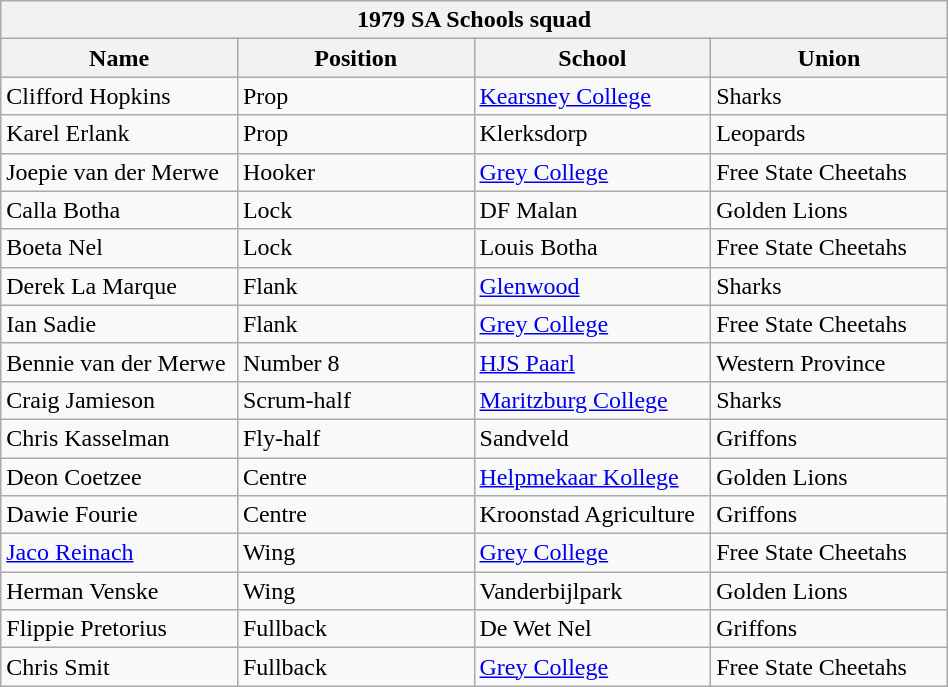<table class="wikitable" style="text-align:left; width:50%">
<tr>
<th colspan="100%">1979 SA Schools squad</th>
</tr>
<tr>
<th style="width:25%;">Name</th>
<th style="width:25%;">Position</th>
<th style="width:25%;">School</th>
<th style="width:25%;">Union</th>
</tr>
<tr>
<td>Clifford Hopkins</td>
<td>Prop</td>
<td><a href='#'>Kearsney College</a></td>
<td>Sharks</td>
</tr>
<tr>
<td>Karel Erlank</td>
<td>Prop</td>
<td>Klerksdorp</td>
<td>Leopards</td>
</tr>
<tr>
<td>Joepie van der Merwe</td>
<td>Hooker</td>
<td><a href='#'>Grey College</a></td>
<td>Free State Cheetahs</td>
</tr>
<tr>
<td>Calla Botha</td>
<td>Lock</td>
<td>DF Malan</td>
<td>Golden Lions</td>
</tr>
<tr>
<td>Boeta Nel</td>
<td>Lock</td>
<td>Louis Botha</td>
<td>Free State Cheetahs</td>
</tr>
<tr>
<td>Derek La Marque</td>
<td>Flank</td>
<td><a href='#'>Glenwood</a></td>
<td>Sharks</td>
</tr>
<tr>
<td>Ian Sadie</td>
<td>Flank</td>
<td><a href='#'>Grey College</a></td>
<td>Free State Cheetahs</td>
</tr>
<tr>
<td>Bennie van der Merwe</td>
<td>Number 8</td>
<td><a href='#'>HJS Paarl</a></td>
<td>Western Province</td>
</tr>
<tr>
<td>Craig Jamieson</td>
<td>Scrum-half</td>
<td><a href='#'>Maritzburg College</a></td>
<td>Sharks</td>
</tr>
<tr>
<td>Chris Kasselman</td>
<td>Fly-half</td>
<td>Sandveld</td>
<td>Griffons</td>
</tr>
<tr>
<td>Deon Coetzee</td>
<td>Centre</td>
<td><a href='#'>Helpmekaar Kollege</a></td>
<td>Golden Lions</td>
</tr>
<tr>
<td>Dawie Fourie</td>
<td>Centre</td>
<td>Kroonstad Agriculture</td>
<td>Griffons</td>
</tr>
<tr>
<td><a href='#'>Jaco Reinach</a></td>
<td>Wing</td>
<td><a href='#'>Grey College</a></td>
<td>Free State Cheetahs</td>
</tr>
<tr>
<td>Herman Venske</td>
<td>Wing</td>
<td>Vanderbijlpark</td>
<td>Golden Lions</td>
</tr>
<tr>
<td>Flippie Pretorius</td>
<td>Fullback</td>
<td>De Wet Nel</td>
<td>Griffons</td>
</tr>
<tr>
<td>Chris Smit</td>
<td>Fullback</td>
<td><a href='#'>Grey College</a></td>
<td>Free State Cheetahs</td>
</tr>
</table>
